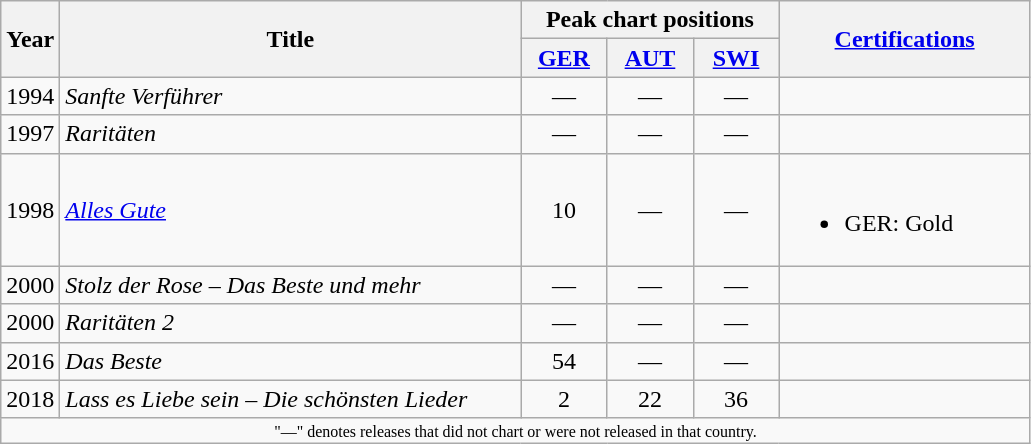<table class="wikitable">
<tr>
<th rowspan="2">Year</th>
<th width="300" rowspan="2">Title</th>
<th colspan="3">Peak chart positions</th>
<th width="160" rowspan="2"><a href='#'>Certifications</a></th>
</tr>
<tr>
<th width="50"><a href='#'>GER</a></th>
<th width="50"><a href='#'>AUT</a></th>
<th width="50"><a href='#'>SWI</a></th>
</tr>
<tr>
<td>1994</td>
<td><em>Sanfte Verführer</em></td>
<td align="center">—</td>
<td align="center">—</td>
<td align="center">—</td>
<td align="center"></td>
</tr>
<tr>
<td>1997</td>
<td><em>Raritäten</em></td>
<td align="center">—</td>
<td align="center">—</td>
<td align="center">—</td>
<td align="center"></td>
</tr>
<tr>
<td>1998</td>
<td><em><a href='#'>Alles Gute</a></em></td>
<td align="center">10</td>
<td align="center">—</td>
<td align="center">—</td>
<td><br><ul><li>GER: Gold</li></ul></td>
</tr>
<tr>
<td>2000</td>
<td><em>Stolz der Rose – Das Beste und mehr</em></td>
<td align="center">—</td>
<td align="center">—</td>
<td align="center">—</td>
<td align="center"></td>
</tr>
<tr>
<td>2000</td>
<td><em>Raritäten 2</em></td>
<td align="center">—</td>
<td align="center">—</td>
<td align="center">—</td>
<td align="center"></td>
</tr>
<tr>
<td>2016</td>
<td><em>Das Beste</em></td>
<td align="center">54</td>
<td align="center">—</td>
<td align="center">—</td>
<td align="center"></td>
</tr>
<tr>
<td>2018</td>
<td><em>Lass es Liebe sein – Die schönsten Lieder</em></td>
<td align="center">2</td>
<td align="center">22</td>
<td align="center">36</td>
<td align="center"></td>
</tr>
<tr>
<td colspan="6" style="text-align:center; font-size:8pt;">"—" denotes releases that did not chart or were not released in that country.</td>
</tr>
</table>
